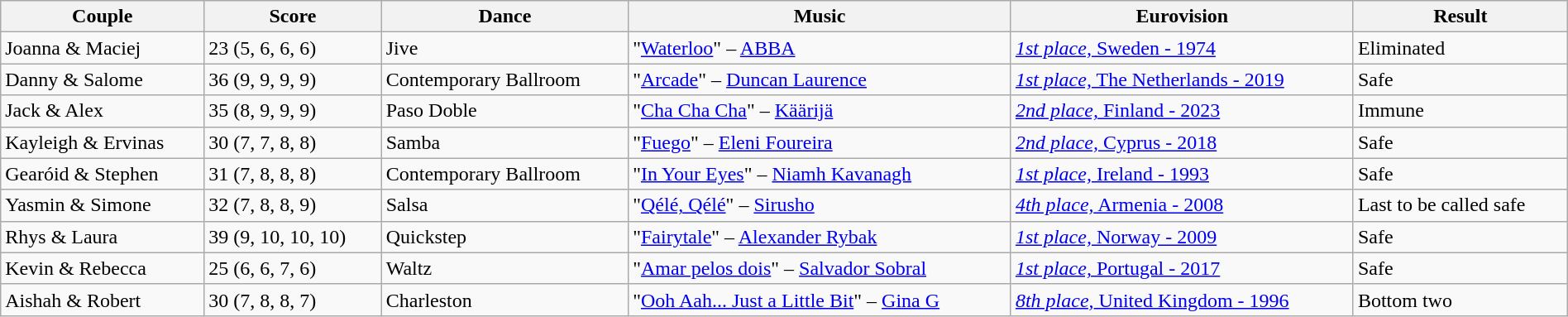<table class="wikitable sortable" style="width:100%;">
<tr>
<th>Couple</th>
<th>Score</th>
<th>Dance</th>
<th>Music</th>
<th>Eurovision</th>
<th>Result</th>
</tr>
<tr>
<td>Joanna & Maciej</td>
<td>23 (5, 6, 6, 6)</td>
<td>Jive</td>
<td>"<a href='#'>Waterloo</a>" – <a href='#'>ABBA</a></td>
<td><a href='#'><em>1st place,</em> Sweden - 1974</a></td>
<td>Eliminated</td>
</tr>
<tr>
<td>Danny & Salome</td>
<td>36 (9, 9, 9, 9)</td>
<td>Contemporary Ballroom</td>
<td>"<a href='#'>Arcade</a>" – <a href='#'>Duncan Laurence</a></td>
<td><a href='#'><em>1st place,</em> The Netherlands - 2019</a></td>
<td>Safe</td>
</tr>
<tr>
<td>Jack & Alex</td>
<td>35 (8, 9, 9, 9)</td>
<td>Paso Doble</td>
<td>"<a href='#'>Cha Cha Cha</a>" – <a href='#'>Käärijä</a></td>
<td><a href='#'><em>2nd place,</em> Finland - 2023</a></td>
<td>Immune</td>
</tr>
<tr>
<td>Kayleigh & Ervinas</td>
<td>30 (7, 7, 8, 8)</td>
<td>Samba</td>
<td>"<a href='#'>Fuego</a>" – <a href='#'>Eleni Foureira</a></td>
<td><a href='#'><em>2nd place,</em> Cyprus - 2018</a></td>
<td>Safe</td>
</tr>
<tr>
<td>Gearóid & Stephen</td>
<td>31 (7, 8, 8, 8)</td>
<td>Contemporary Ballroom</td>
<td>"<a href='#'>In Your Eyes</a>" – <a href='#'>Niamh Kavanagh</a></td>
<td><a href='#'><em>1st place,</em> Ireland - 1993</a></td>
<td>Safe</td>
</tr>
<tr>
<td>Yasmin & Simone</td>
<td>32 (7, 8, 8, 9)</td>
<td>Salsa</td>
<td>"<a href='#'>Qélé, Qélé</a>" – <a href='#'>Sirusho</a></td>
<td><a href='#'><em>4th place,</em> Armenia - 2008</a></td>
<td>Last to be called safe</td>
</tr>
<tr>
<td>Rhys & Laura</td>
<td>39 (9, 10, 10, 10)</td>
<td>Quickstep</td>
<td>"<a href='#'>Fairytale</a>" – <a href='#'>Alexander Rybak</a></td>
<td><a href='#'><em>1st place,</em> Norway - 2009</a></td>
<td>Safe</td>
</tr>
<tr>
<td>Kevin & Rebecca</td>
<td>25 (6, 6, 7, 6)</td>
<td>Waltz</td>
<td>"<a href='#'>Amar pelos dois</a>" – <a href='#'>Salvador Sobral</a></td>
<td><a href='#'><em>1st place,</em> Portugal - 2017</a></td>
<td>Safe</td>
</tr>
<tr>
<td>Aishah & Robert</td>
<td>30 (7, 8, 8, 7)</td>
<td>Charleston</td>
<td>"<a href='#'>Ooh Aah... Just a Little Bit</a>" – <a href='#'>Gina G</a></td>
<td><a href='#'><em>8th place,</em> United Kingdom - 1996</a></td>
<td>Bottom two</td>
</tr>
</table>
